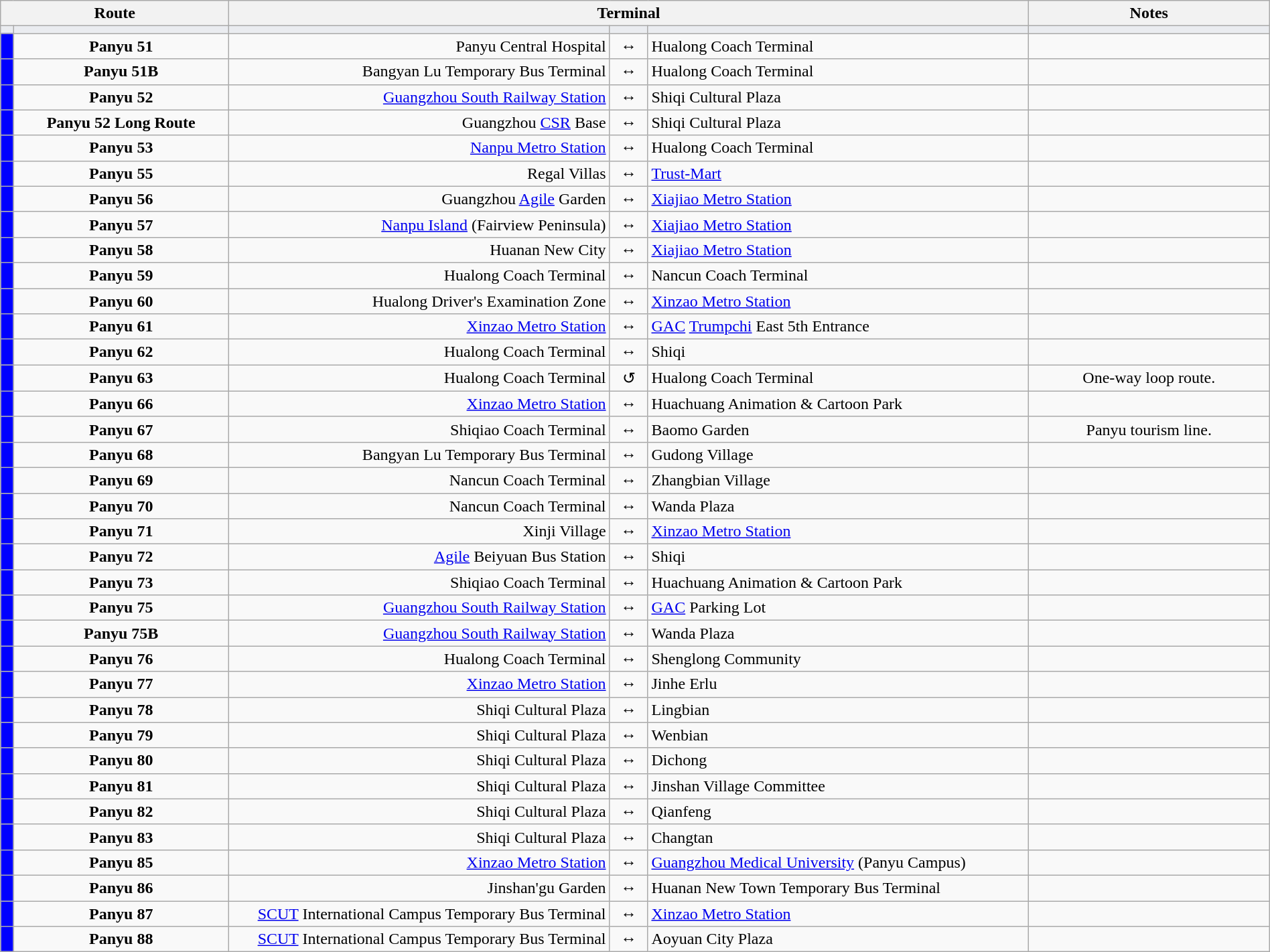<table class="wikitable sortable" style="width:100%; text-align:center;">
<tr>
<th colspan="2" width="18%">Route</th>
<th colspan="3">Terminal</th>
<th width="19%">Notes</th>
</tr>
<tr style="background:#EAECF0" height=0>
<td width="1%"></td>
<td></td>
<td width="30%"></td>
<td></td>
<td width="30%"></td>
<td></td>
</tr>
<tr>
<td style="background:blue"></td>
<td><strong>Panyu 51</strong></td>
<td align=right>Panyu Central Hospital</td>
<td>↔</td>
<td align=left>Hualong Coach Terminal</td>
<td></td>
</tr>
<tr>
<td style="background:blue"></td>
<td><strong>Panyu 51B</strong></td>
<td align=right>Bangyan Lu Temporary Bus Terminal</td>
<td>↔</td>
<td align=left>Hualong Coach Terminal</td>
<td></td>
</tr>
<tr>
<td style="background:blue"></td>
<td><strong>Panyu 52</strong></td>
<td align=right><a href='#'>Guangzhou South Railway Station</a></td>
<td>↔</td>
<td align=left>Shiqi Cultural Plaza</td>
<td></td>
</tr>
<tr>
<td style="background:blue"></td>
<td><strong>Panyu 52 Long Route</strong></td>
<td align=right>Guangzhou <a href='#'>CSR</a> Base</td>
<td>↔</td>
<td align=left>Shiqi Cultural Plaza</td>
<td></td>
</tr>
<tr>
<td style="background:blue"></td>
<td><strong>Panyu 53</strong></td>
<td align=right><a href='#'>Nanpu Metro Station</a></td>
<td>↔</td>
<td align=left>Hualong Coach Terminal</td>
<td></td>
</tr>
<tr>
<td style="background:blue"></td>
<td><strong>Panyu 55</strong></td>
<td align=right>Regal Villas</td>
<td>↔</td>
<td align=left><a href='#'>Trust-Mart</a></td>
<td></td>
</tr>
<tr>
<td style="background:blue"></td>
<td><strong>Panyu 56</strong></td>
<td align=right>Guangzhou <a href='#'>Agile</a> Garden</td>
<td>↔</td>
<td align=left><a href='#'>Xiajiao Metro Station</a></td>
<td></td>
</tr>
<tr>
<td style="background:blue"></td>
<td><strong>Panyu 57</strong></td>
<td align=right><a href='#'>Nanpu Island</a> (Fairview Peninsula)</td>
<td>↔</td>
<td align=left><a href='#'>Xiajiao Metro Station</a></td>
<td></td>
</tr>
<tr>
<td style="background:blue"></td>
<td><strong>Panyu 58</strong></td>
<td align=right>Huanan New City</td>
<td>↔</td>
<td align=left><a href='#'>Xiajiao Metro Station</a></td>
<td></td>
</tr>
<tr>
<td style="background:blue"></td>
<td><strong>Panyu 59</strong></td>
<td align=right>Hualong Coach Terminal</td>
<td>↔</td>
<td align=left>Nancun Coach Terminal</td>
<td></td>
</tr>
<tr>
<td style="background:blue"></td>
<td><strong>Panyu 60</strong></td>
<td align=right>Hualong Driver's Examination Zone</td>
<td>↔</td>
<td align=left><a href='#'>Xinzao Metro Station</a></td>
<td></td>
</tr>
<tr>
<td style="background:blue"></td>
<td><strong>Panyu 61</strong></td>
<td align=right><a href='#'>Xinzao Metro Station</a></td>
<td>↔</td>
<td align=left><a href='#'>GAC</a> <a href='#'>Trumpchi</a> East 5th Entrance</td>
<td></td>
</tr>
<tr>
<td style="background:blue"></td>
<td><strong>Panyu 62</strong></td>
<td align=right>Hualong Coach Terminal</td>
<td>↔</td>
<td align=left>Shiqi</td>
<td></td>
</tr>
<tr>
<td style="background:blue"></td>
<td><strong>Panyu 63</strong></td>
<td align=right>Hualong Coach Terminal</td>
<td>↺</td>
<td align=left>Hualong Coach Terminal</td>
<td>One-way loop route.</td>
</tr>
<tr>
<td style="background:blue"></td>
<td><strong>Panyu 66</strong></td>
<td align=right><a href='#'>Xinzao Metro Station</a></td>
<td>↔</td>
<td align=left>Huachuang Animation & Cartoon Park</td>
<td></td>
</tr>
<tr>
<td style="background:blue"></td>
<td><strong>Panyu 67</strong></td>
<td align=right>Shiqiao Coach Terminal</td>
<td>↔</td>
<td align=left>Baomo Garden</td>
<td>Panyu tourism line.</td>
</tr>
<tr>
<td style="background:blue"></td>
<td><strong>Panyu 68</strong></td>
<td align=right>Bangyan Lu Temporary Bus Terminal</td>
<td>↔</td>
<td align=left>Gudong Village</td>
<td></td>
</tr>
<tr>
<td style="background:blue"></td>
<td><strong>Panyu 69</strong></td>
<td align=right>Nancun Coach Terminal</td>
<td>↔</td>
<td align=left>Zhangbian Village</td>
<td></td>
</tr>
<tr>
<td style="background:blue"></td>
<td><strong>Panyu 70</strong></td>
<td align=right>Nancun Coach Terminal</td>
<td>↔</td>
<td align=left>Wanda Plaza</td>
<td></td>
</tr>
<tr>
<td style="background:blue"></td>
<td><strong>Panyu 71</strong></td>
<td align=right>Xinji Village</td>
<td>↔</td>
<td align=left><a href='#'>Xinzao Metro Station</a></td>
<td></td>
</tr>
<tr>
<td style="background:blue"></td>
<td><strong>Panyu 72</strong></td>
<td align=right><a href='#'>Agile</a> Beiyuan Bus Station</td>
<td>↔</td>
<td align=left>Shiqi</td>
<td></td>
</tr>
<tr>
<td style="background:blue"></td>
<td><strong>Panyu 73</strong></td>
<td align=right>Shiqiao Coach Terminal</td>
<td>↔</td>
<td align=left>Huachuang Animation & Cartoon Park</td>
<td></td>
</tr>
<tr>
<td style="background:blue"></td>
<td><strong>Panyu 75</strong></td>
<td align=right><a href='#'>Guangzhou South Railway Station</a></td>
<td>↔</td>
<td align=left><a href='#'>GAC</a> Parking Lot</td>
<td></td>
</tr>
<tr>
<td style="background:blue"></td>
<td><strong>Panyu 75B</strong></td>
<td align=right><a href='#'>Guangzhou South Railway Station</a></td>
<td>↔</td>
<td align=left>Wanda Plaza</td>
<td></td>
</tr>
<tr>
<td style="background:blue"></td>
<td><strong>Panyu 76</strong></td>
<td align=right>Hualong Coach Terminal</td>
<td>↔</td>
<td align=left>Shenglong Community</td>
<td></td>
</tr>
<tr>
<td style="background:blue"></td>
<td><strong>Panyu 77</strong></td>
<td align=right><a href='#'>Xinzao Metro Station</a></td>
<td>↔</td>
<td align=left>Jinhe Erlu</td>
<td></td>
</tr>
<tr>
<td style="background:blue"></td>
<td><strong>Panyu 78</strong></td>
<td align=right>Shiqi Cultural Plaza</td>
<td>↔</td>
<td align=left>Lingbian</td>
<td></td>
</tr>
<tr>
<td style="background:blue"></td>
<td><strong>Panyu 79</strong></td>
<td align=right>Shiqi Cultural Plaza</td>
<td>↔</td>
<td align=left>Wenbian</td>
<td></td>
</tr>
<tr>
<td style="background:blue"></td>
<td><strong>Panyu 80</strong></td>
<td align=right>Shiqi Cultural Plaza</td>
<td>↔</td>
<td align=left>Dichong</td>
<td></td>
</tr>
<tr>
<td style="background:blue"></td>
<td><strong>Panyu 81</strong></td>
<td align=right>Shiqi Cultural Plaza</td>
<td>↔</td>
<td align=left>Jinshan Village Committee</td>
<td></td>
</tr>
<tr>
<td style="background:blue"></td>
<td><strong>Panyu 82</strong></td>
<td align=right>Shiqi Cultural Plaza</td>
<td>↔</td>
<td align=left>Qianfeng</td>
<td></td>
</tr>
<tr>
<td style="background:blue"></td>
<td><strong>Panyu 83</strong></td>
<td align=right>Shiqi Cultural Plaza</td>
<td>↔</td>
<td align=left>Changtan</td>
<td></td>
</tr>
<tr>
<td style="background:blue"></td>
<td><strong>Panyu 85</strong></td>
<td align=right><a href='#'>Xinzao Metro Station</a></td>
<td>↔</td>
<td align=left><a href='#'>Guangzhou Medical University</a> (Panyu Campus)</td>
<td></td>
</tr>
<tr>
<td style="background:blue"></td>
<td><strong>Panyu 86</strong></td>
<td align=right>Jinshan'gu Garden</td>
<td>↔</td>
<td align=left>Huanan New Town Temporary Bus Terminal</td>
<td></td>
</tr>
<tr>
<td style="background:blue"></td>
<td><strong>Panyu 87</strong></td>
<td align=right><a href='#'>SCUT</a> International Campus Temporary Bus Terminal</td>
<td>↔</td>
<td align=left><a href='#'>Xinzao Metro Station</a></td>
<td></td>
</tr>
<tr>
<td style="background:blue"></td>
<td><strong>Panyu 88</strong></td>
<td align=right><a href='#'>SCUT</a> International Campus Temporary Bus Terminal</td>
<td>↔</td>
<td align=left>Aoyuan City Plaza</td>
<td></td>
</tr>
</table>
